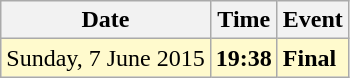<table class="wikitable">
<tr>
<th>Date</th>
<th>Time</th>
<th>Event</th>
</tr>
<tr style="background-color:lemonchiffon;">
<td>Sunday, 7 June 2015</td>
<td><strong>19:38</strong></td>
<td><strong>Final</strong></td>
</tr>
</table>
